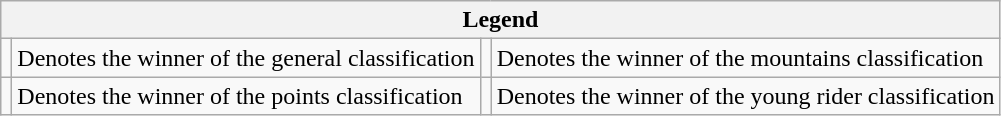<table class="wikitable">
<tr>
<th colspan="4">Legend</th>
</tr>
<tr>
<td></td>
<td>Denotes the winner of the general classification</td>
<td></td>
<td>Denotes the winner of the mountains classification</td>
</tr>
<tr>
<td></td>
<td>Denotes the winner of the points classification</td>
<td></td>
<td>Denotes the winner of the young rider classification</td>
</tr>
</table>
